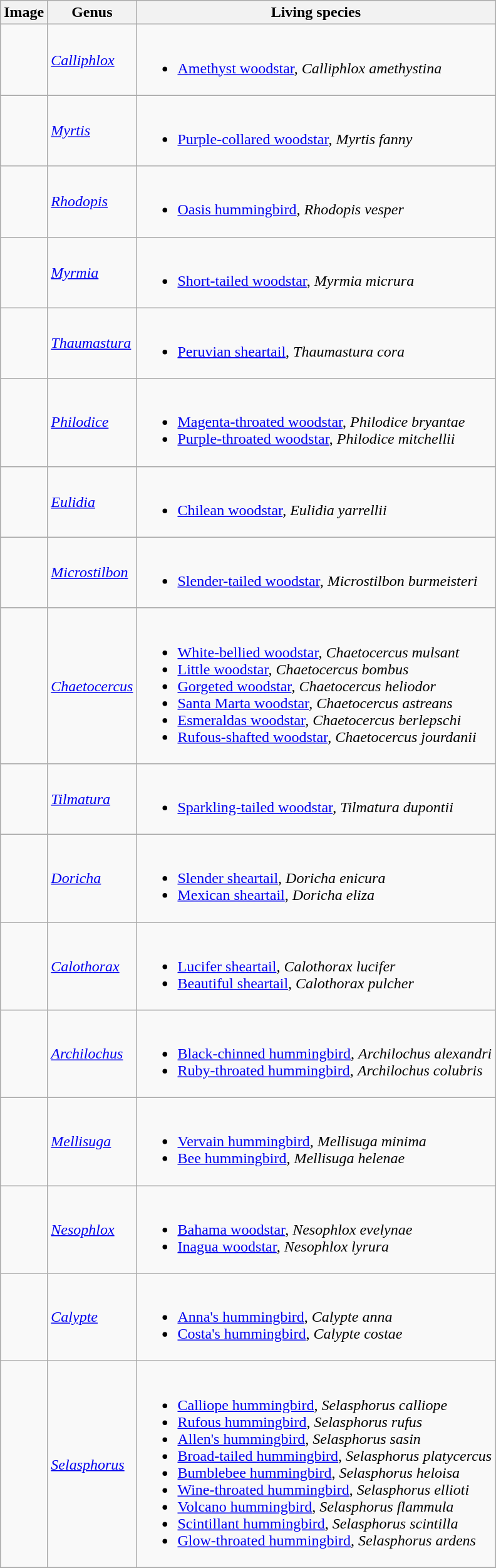<table class="wikitable">
<tr>
<th>Image</th>
<th>Genus</th>
<th>Living species</th>
</tr>
<tr>
<td></td>
<td><em><a href='#'>Calliphlox</a></em></td>
<td><br><ul><li><a href='#'>Amethyst woodstar</a>, <em>Calliphlox amethystina</em></li></ul></td>
</tr>
<tr>
<td></td>
<td><em><a href='#'>Myrtis</a></em></td>
<td><br><ul><li><a href='#'>Purple-collared woodstar</a>, <em>Myrtis fanny</em></li></ul></td>
</tr>
<tr>
<td></td>
<td><em><a href='#'>Rhodopis</a></em></td>
<td><br><ul><li><a href='#'>Oasis hummingbird</a>, <em>Rhodopis vesper</em></li></ul></td>
</tr>
<tr>
<td></td>
<td><em><a href='#'>Myrmia</a></em></td>
<td><br><ul><li><a href='#'>Short-tailed woodstar</a>, <em>Myrmia micrura</em></li></ul></td>
</tr>
<tr>
<td></td>
<td><em><a href='#'>Thaumastura</a></em></td>
<td><br><ul><li><a href='#'>Peruvian sheartail</a>, <em>Thaumastura cora</em></li></ul></td>
</tr>
<tr>
<td></td>
<td><em><a href='#'>Philodice</a></em></td>
<td><br><ul><li><a href='#'>Magenta-throated woodstar</a>, <em>Philodice bryantae</em></li><li><a href='#'>Purple-throated woodstar</a>, <em>Philodice mitchellii</em></li></ul></td>
</tr>
<tr>
<td></td>
<td><em><a href='#'>Eulidia</a></em></td>
<td><br><ul><li><a href='#'>Chilean woodstar</a>, <em>Eulidia yarrellii</em></li></ul></td>
</tr>
<tr>
<td></td>
<td><em><a href='#'>Microstilbon</a></em></td>
<td><br><ul><li><a href='#'>Slender-tailed woodstar</a>, <em>Microstilbon burmeisteri</em></li></ul></td>
</tr>
<tr>
<td></td>
<td><em><a href='#'>Chaetocercus</a></em></td>
<td><br><ul><li><a href='#'>White-bellied woodstar</a>, <em>Chaetocercus mulsant</em></li><li><a href='#'>Little woodstar</a>, <em>Chaetocercus bombus</em></li><li><a href='#'>Gorgeted woodstar</a>, <em>Chaetocercus heliodor</em></li><li><a href='#'>Santa Marta woodstar</a>, <em>Chaetocercus astreans</em></li><li><a href='#'>Esmeraldas woodstar</a>, <em>Chaetocercus berlepschi</em></li><li><a href='#'>Rufous-shafted woodstar</a>, <em>Chaetocercus jourdanii</em></li></ul></td>
</tr>
<tr>
<td></td>
<td><em><a href='#'>Tilmatura</a></em></td>
<td><br><ul><li><a href='#'>Sparkling-tailed woodstar</a>, <em>Tilmatura dupontii</em></li></ul></td>
</tr>
<tr>
<td></td>
<td><em><a href='#'>Doricha</a></em></td>
<td><br><ul><li><a href='#'>Slender sheartail</a>, <em>Doricha enicura</em></li><li><a href='#'>Mexican sheartail</a>, <em>Doricha eliza</em></li></ul></td>
</tr>
<tr>
<td></td>
<td><em><a href='#'>Calothorax</a></em></td>
<td><br><ul><li><a href='#'>Lucifer sheartail</a>, <em>Calothorax lucifer</em></li><li><a href='#'>Beautiful sheartail</a>, <em>Calothorax pulcher</em></li></ul></td>
</tr>
<tr>
<td></td>
<td><em><a href='#'>Archilochus</a></em></td>
<td><br><ul><li><a href='#'>Black-chinned hummingbird</a>, <em>Archilochus alexandri</em></li><li><a href='#'>Ruby-throated hummingbird</a>, <em>Archilochus colubris</em></li></ul></td>
</tr>
<tr>
<td></td>
<td><em><a href='#'>Mellisuga</a></em></td>
<td><br><ul><li><a href='#'>Vervain hummingbird</a>, <em>Mellisuga minima</em></li><li><a href='#'>Bee hummingbird</a>, <em>Mellisuga helenae</em></li></ul></td>
</tr>
<tr>
<td></td>
<td><em><a href='#'>Nesophlox</a></em></td>
<td><br><ul><li><a href='#'>Bahama woodstar</a>, <em>Nesophlox evelynae</em></li><li><a href='#'>Inagua woodstar</a>, <em>Nesophlox lyrura</em></li></ul></td>
</tr>
<tr>
<td></td>
<td><em><a href='#'>Calypte</a></em></td>
<td><br><ul><li><a href='#'>Anna's hummingbird</a>, <em>Calypte anna</em></li><li><a href='#'>Costa's hummingbird</a>, <em>Calypte costae</em></li></ul></td>
</tr>
<tr>
<td></td>
<td><em><a href='#'>Selasphorus</a></em></td>
<td><br><ul><li><a href='#'>Calliope hummingbird</a>,  <em>Selasphorus calliope</em></li><li><a href='#'>Rufous hummingbird</a>, <em>Selasphorus rufus</em></li><li><a href='#'>Allen's hummingbird</a>, <em>Selasphorus sasin</em></li><li><a href='#'>Broad-tailed hummingbird</a>, <em>Selasphorus platycercus</em></li><li><a href='#'>Bumblebee hummingbird</a>, <em>Selasphorus heloisa</em></li><li><a href='#'>Wine-throated hummingbird</a>, <em>Selasphorus ellioti</em></li><li><a href='#'>Volcano hummingbird</a>, <em>Selasphorus flammula</em></li><li><a href='#'>Scintillant hummingbird</a>, <em>Selasphorus scintilla</em></li><li><a href='#'>Glow-throated hummingbird</a>, <em>Selasphorus ardens</em></li></ul></td>
</tr>
<tr>
</tr>
</table>
